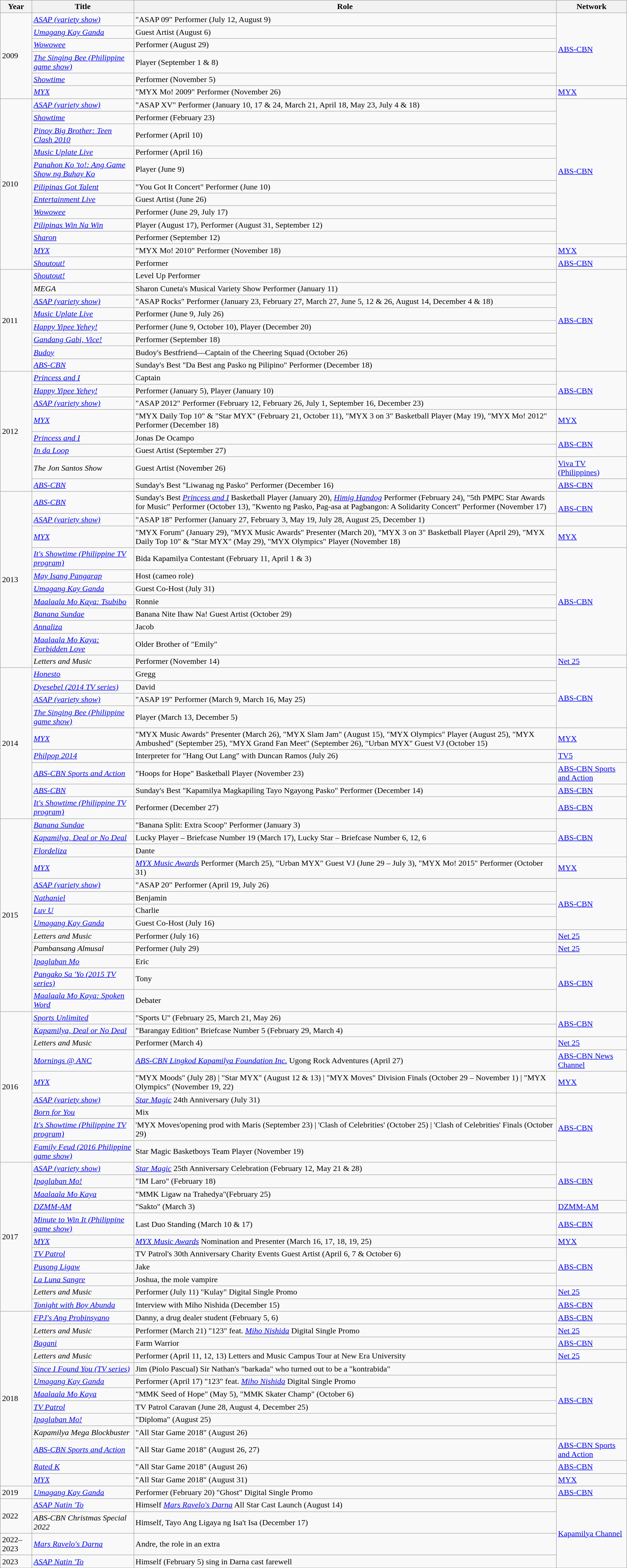<table class="wikitable sortable">
<tr>
<th>Year</th>
<th>Title</th>
<th>Role</th>
<th>Network</th>
</tr>
<tr>
<td rowspan="6">2009</td>
<td><em><a href='#'>ASAP (variety show)</a></em></td>
<td>"ASAP 09" Performer (July 12, August 9)</td>
<td rowspan="5"><a href='#'>ABS-CBN</a></td>
</tr>
<tr>
<td><em><a href='#'>Umagang Kay Ganda</a></em></td>
<td>Guest Artist (August 6)</td>
</tr>
<tr>
<td><em><a href='#'>Wowowee</a></em></td>
<td>Performer (August 29)</td>
</tr>
<tr>
<td><em><a href='#'>The Singing Bee (Philippine game show)</a></em></td>
<td>Player (September 1 & 8)</td>
</tr>
<tr>
<td><em><a href='#'>Showtime</a></em></td>
<td>Performer (November 5)</td>
</tr>
<tr>
<td><em><a href='#'>MYX</a></em></td>
<td>"MYX Mo! 2009" Performer (November 26)</td>
<td><a href='#'>MYX</a></td>
</tr>
<tr>
<td rowspan="12">2010</td>
<td><em><a href='#'>ASAP (variety show)</a></em></td>
<td>"ASAP XV" Performer (January 10, 17 & 24, March 21, April 18, May 23, July 4 & 18)</td>
<td rowspan="10"><a href='#'>ABS-CBN</a></td>
</tr>
<tr>
<td><em><a href='#'>Showtime</a></em></td>
<td>Performer (February 23)</td>
</tr>
<tr>
<td><em><a href='#'>Pinoy Big Brother: Teen Clash 2010</a></em></td>
<td>Performer (April 10)</td>
</tr>
<tr>
<td><em><a href='#'>Music Uplate Live</a></em></td>
<td>Performer (April 16)</td>
</tr>
<tr>
<td><em><a href='#'>Panahon Ko 'to!: Ang Game Show ng Buhay Ko</a></em></td>
<td>Player (June 9)</td>
</tr>
<tr>
<td><em><a href='#'>Pilipinas Got Talent</a></em></td>
<td>"You Got It Concert" Performer (June 10)</td>
</tr>
<tr>
<td><em><a href='#'>Entertainment Live</a></em></td>
<td>Guest Artist (June 26)</td>
</tr>
<tr>
<td><em><a href='#'>Wowowee</a></em></td>
<td>Performer (June 29, July 17)</td>
</tr>
<tr>
<td><em><a href='#'>Pilipinas Win Na Win</a></em></td>
<td>Player (August 17), Performer (August 31, September 12)</td>
</tr>
<tr>
<td><em><a href='#'>Sharon</a></em></td>
<td>Performer (September 12)</td>
</tr>
<tr>
<td><em><a href='#'>MYX</a></em></td>
<td>"MYX Mo! 2010" Performer (November 18)</td>
<td><a href='#'>MYX</a></td>
</tr>
<tr>
<td><em><a href='#'>Shoutout!</a></em></td>
<td>Performer</td>
<td><a href='#'>ABS-CBN</a></td>
</tr>
<tr>
<td rowspan="8">2011</td>
<td><em><a href='#'>Shoutout!</a></em></td>
<td>Level Up Performer</td>
<td rowspan="8"><a href='#'>ABS-CBN</a></td>
</tr>
<tr>
<td><em>MEGA</em></td>
<td>Sharon Cuneta's Musical Variety Show Performer (January 11)</td>
</tr>
<tr>
<td><em><a href='#'>ASAP (variety show)</a></em></td>
<td>"ASAP Rocks" Performer (January 23, February 27, March 27, June 5, 12 & 26, August 14, December 4 & 18)</td>
</tr>
<tr>
<td><em><a href='#'>Music Uplate Live</a></em></td>
<td>Performer (June 9, July 26)</td>
</tr>
<tr>
<td><em><a href='#'>Happy Yipee Yehey!</a></em></td>
<td>Performer (June 9, October 10), Player (December 20)</td>
</tr>
<tr>
<td><em><a href='#'>Gandang Gabi, Vice!</a></em></td>
<td>Performer (September 18)</td>
</tr>
<tr>
<td><em><a href='#'>Budoy</a></em></td>
<td>Budoy's Bestfriend—Captain of the Cheering Squad (October 26)</td>
</tr>
<tr>
<td><em><a href='#'>ABS-CBN</a></em></td>
<td>Sunday's Best "Da Best ang Pasko ng Pilipino" Performer (December 18)</td>
</tr>
<tr>
<td rowspan="8">2012</td>
<td><em><a href='#'>Princess and I</a></em></td>
<td>Captain</td>
<td rowspan="3"><a href='#'>ABS-CBN</a></td>
</tr>
<tr>
<td><em><a href='#'>Happy Yipee Yehey!</a></em></td>
<td>Performer (January 5), Player (January 10)</td>
</tr>
<tr>
<td><em><a href='#'>ASAP (variety show)</a></em></td>
<td>"ASAP 2012" Performer (February 12, February 26, July 1, September 16, December 23)</td>
</tr>
<tr>
<td><em><a href='#'>MYX</a></em></td>
<td>"MYX Daily Top 10" & "Star MYX" (February 21, October 11), "MYX 3 on 3" Basketball Player (May 19), "MYX Mo! 2012" Performer (December 18)</td>
<td><a href='#'>MYX</a></td>
</tr>
<tr>
<td><em><a href='#'>Princess and I</a></em></td>
<td>Jonas De Ocampo</td>
<td rowspan="2"><a href='#'>ABS-CBN</a></td>
</tr>
<tr>
<td><em><a href='#'>In da Loop</a></em></td>
<td>Guest Artist (September 27)</td>
</tr>
<tr>
<td><em>The Jon Santos Show</em></td>
<td>Guest Artist (November 26)</td>
<td><a href='#'>Viva TV (Philippines)</a></td>
</tr>
<tr>
<td><em><a href='#'>ABS-CBN</a></em></td>
<td>Sunday's Best "Liwanag ng Pasko" Performer (December 16)</td>
<td><a href='#'>ABS-CBN</a></td>
</tr>
<tr>
<td rowspan="11">2013</td>
<td><em><a href='#'>ABS-CBN</a></em></td>
<td>Sunday's Best <em><a href='#'>Princess and I</a></em> Basketball Player (January 20), <em><a href='#'>Himig Handog</a></em> Performer (February 24), "5th PMPC Star Awards for Music" Performer (October 13), "Kwento ng Pasko, Pag-asa at Pagbangon: A Solidarity Concert" Performer (November 17)</td>
<td rowspan="2"><a href='#'>ABS-CBN</a></td>
</tr>
<tr>
<td><em><a href='#'>ASAP (variety show)</a></em></td>
<td>"ASAP 18" Performer (January 27, February 3, May 19, July 28, August 25, December 1)</td>
</tr>
<tr>
<td><em><a href='#'>MYX</a></em></td>
<td>"MYX Forum" (January 29), "MYX Music Awards" Presenter (March 20), "MYX 3 on 3" Basketball Player (April 29), "MYX Daily Top 10" & "Star MYX" (May 29), "MYX Olympics" Player (November 18)</td>
<td><a href='#'>MYX</a></td>
</tr>
<tr>
<td><em><a href='#'>It's Showtime (Philippine TV program)</a></em></td>
<td>Bida Kapamilya Contestant (February 11, April 1 & 3)</td>
<td rowspan="7"><a href='#'>ABS-CBN</a></td>
</tr>
<tr>
<td><em><a href='#'>May Isang Pangarap</a></em></td>
<td>Host (cameo role)</td>
</tr>
<tr>
<td><em><a href='#'>Umagang Kay Ganda</a></em></td>
<td>Guest Co-Host (July 31)</td>
</tr>
<tr>
<td><em> <a href='#'>Maalaala Mo Kaya: Tsubibo</a></em></td>
<td>Ronnie</td>
</tr>
<tr>
<td><em><a href='#'>Banana Sundae</a></em></td>
<td>Banana Nite Ihaw Na! Guest Artist (October 29)</td>
</tr>
<tr>
<td><em><a href='#'>Annaliza</a></em></td>
<td>Jacob</td>
</tr>
<tr>
<td><em><a href='#'> Maalaala Mo Kaya: Forbidden Love</a></em></td>
<td>Older Brother of "Emily"</td>
</tr>
<tr>
<td><em>Letters and Music</em></td>
<td>Performer (November 14)</td>
<td><a href='#'>Net 25</a></td>
</tr>
<tr>
<td rowspan="9">2014</td>
<td><em><a href='#'>Honesto</a></em></td>
<td>Gregg</td>
<td rowspan="4"><a href='#'>ABS-CBN</a></td>
</tr>
<tr>
<td><em><a href='#'>Dyesebel (2014 TV series)</a></em></td>
<td>David</td>
</tr>
<tr>
<td><em><a href='#'>ASAP (variety show)</a></em></td>
<td>"ASAP 19" Performer (March 9, March 16, May 25)</td>
</tr>
<tr>
<td><em><a href='#'>The Singing Bee (Philippine game show)</a></em></td>
<td>Player (March 13, December 5)</td>
</tr>
<tr>
<td><em><a href='#'>MYX</a></em></td>
<td>"MYX Music Awards" Presenter (March 26), "MYX Slam Jam" (August 15), "MYX Olympics" Player (August 25), "MYX Ambushed" (September 25), "MYX Grand Fan Meet" (September 26), "Urban MYX" Guest VJ (October 15)</td>
<td><a href='#'>MYX</a></td>
</tr>
<tr>
<td><em><a href='#'>Philpop 2014</a></em></td>
<td>Interpreter for "Hang Out Lang" with Duncan Ramos (July 26)</td>
<td><a href='#'>TV5</a></td>
</tr>
<tr>
<td><em><a href='#'>ABS-CBN Sports and Action</a></em></td>
<td>"Hoops for Hope" Basketball Player (November 23)</td>
<td><a href='#'>ABS-CBN Sports and Action</a></td>
</tr>
<tr>
<td><em><a href='#'>ABS-CBN</a></em></td>
<td>Sunday's Best "Kapamilya Magkapiling Tayo Ngayong Pasko" Performer (December 14)</td>
<td><a href='#'>ABS-CBN</a></td>
</tr>
<tr>
<td><em><a href='#'>It's Showtime (Philippine TV program)</a></em></td>
<td>Performer (December 27)</td>
<td><a href='#'>ABS-CBN</a></td>
</tr>
<tr>
<td rowspan="13">2015</td>
<td><em><a href='#'>Banana Sundae</a></em></td>
<td>"Banana Split: Extra Scoop" Performer (January 3)</td>
<td rowspan="3"><a href='#'>ABS-CBN</a></td>
</tr>
<tr>
<td><em><a href='#'>Kapamilya, Deal or No Deal</a></em></td>
<td>Lucky Player – Briefcase Number 19 (March 17), Lucky Star – Briefcase Number 6, 12, 6</td>
</tr>
<tr>
<td><em><a href='#'>Flordeliza</a></em></td>
<td>Dante</td>
</tr>
<tr>
<td><em><a href='#'>MYX</a></em></td>
<td><em><a href='#'>MYX Music Awards</a></em> Performer (March 25), "Urban MYX" Guest VJ (June 29 – July 3), "MYX Mo! 2015" Performer (October 31)</td>
<td><a href='#'>MYX</a></td>
</tr>
<tr>
<td><em><a href='#'>ASAP (variety show)</a></em></td>
<td>"ASAP 20" Performer (April 19, July 26)</td>
<td rowspan="4"><a href='#'>ABS-CBN</a></td>
</tr>
<tr>
<td><em><a href='#'>Nathaniel</a></em></td>
<td>Benjamin</td>
</tr>
<tr>
<td><em><a href='#'>Luv U</a></em></td>
<td>Charlie</td>
</tr>
<tr>
<td><em><a href='#'>Umagang Kay Ganda</a></em></td>
<td>Guest Co-Host (July 16)</td>
</tr>
<tr>
<td><em>Letters and Music</em></td>
<td>Performer (July 16)</td>
<td><a href='#'>Net 25</a></td>
</tr>
<tr>
<td><em>Pambansang Almusal</em></td>
<td>Performer (July 29)</td>
<td><a href='#'>Net 25</a></td>
</tr>
<tr>
<td><em><a href='#'>Ipaglaban Mo</a></em></td>
<td>Eric</td>
<td rowspan="3"><a href='#'>ABS-CBN</a></td>
</tr>
<tr>
<td><em><a href='#'>Pangako Sa 'Yo (2015 TV series)</a></em></td>
<td>Tony</td>
</tr>
<tr>
<td><em> <a href='#'>Maalaala Mo Kaya: Spoken Word</a></em></td>
<td>Debater</td>
</tr>
<tr>
<td rowspan="9">2016</td>
<td><em><a href='#'>Sports Unlimited</a></em></td>
<td>"Sports U" (February 25, March 21, May 26)</td>
<td rowspan="2"><a href='#'>ABS-CBN</a></td>
</tr>
<tr>
<td><em><a href='#'>Kapamilya, Deal or No Deal</a></em></td>
<td>"Barangay Edition" Briefcase Number 5 (February 29, March 4)</td>
</tr>
<tr>
<td><em>Letters and Music</em></td>
<td>Performer (March 4)</td>
<td><a href='#'>Net 25</a></td>
</tr>
<tr>
<td><em><a href='#'>Mornings @ ANC</a></em></td>
<td><em><a href='#'>ABS-CBN Lingkod Kapamilya Foundation Inc.</a></em> Ugong Rock Adventures (April 27)</td>
<td><a href='#'>ABS-CBN News Channel</a></td>
</tr>
<tr>
<td><em><a href='#'>MYX</a></em></td>
<td "MYX Daily Top 10" (June 15)>"MYX Moods" (July 28) | "Star MYX" (August 12 & 13) | "MYX Moves" Division Finals (October 29 – November 1) | "MYX Olympics" (November 19, 22)</td>
<td><a href='#'>MYX</a></td>
</tr>
<tr>
<td><em><a href='#'>ASAP (variety show)</a></em></td>
<td><em><a href='#'>Star Magic</a></em> 24th Anniversary (July 31)</td>
<td rowspan="4"><a href='#'>ABS-CBN</a></td>
</tr>
<tr>
<td><em><a href='#'>Born for You</a></em></td>
<td>Mix</td>
</tr>
<tr>
<td><em><a href='#'>It's Showtime (Philippine TV program)</a></em></td>
<td Mid prod with Jona (July 28)>'MYX Moves'opening prod with Maris (September 23) | 'Clash of Celebrities' (October 25) | 'Clash of Celebrities' Finals (October 29)</td>
</tr>
<tr>
<td><em><a href='#'>Family Feud (2016 Philippine game show)</a></em></td>
<td>Star Magic Basketboys Team Player (November 19)</td>
</tr>
<tr>
<td rowspan="11">2017</td>
<td><em><a href='#'>ASAP (variety show)</a></em></td>
<td><em><a href='#'>Star Magic</a></em> 25th Anniversary Celebration (February 12, May 21 & 28)</td>
<td rowspan="3"><a href='#'>ABS-CBN</a></td>
</tr>
<tr>
<td><em><a href='#'>Ipaglaban Mo!</a></em></td>
<td>"IM Laro" (February 18)</td>
</tr>
<tr>
<td><em><a href='#'>Maalaala Mo Kaya</a></em></td>
<td>"MMK Ligaw na Trahedya"(February 25)</td>
</tr>
<tr>
<td><em><a href='#'>DZMM-AM</a></em></td>
<td>"Sakto" (March 3)</td>
<td><a href='#'>DZMM-AM</a></td>
</tr>
<tr>
<td><em><a href='#'>Minute to Win It (Philippine game show)</a></em></td>
<td>Last Duo Standing (March 10 & 17)</td>
<td rowspan="1"><a href='#'>ABS-CBN</a></td>
</tr>
<tr>
<td><em><a href='#'>MYX</a></em></td>
<td><em><a href='#'>MYX Music Awards</a></em> Nomination and Presenter (March 16, 17, 18, 19, 25)</td>
<td><a href='#'>MYX</a></td>
</tr>
<tr>
<td><em><a href='#'>TV Patrol</a></em></td>
<td>TV Patrol's 30th Anniversary Charity Events Guest Artist (April 6, 7 & October 6)</td>
<td rowspan="3"><a href='#'>ABS-CBN</a></td>
</tr>
<tr>
<td><em><a href='#'>Pusong Ligaw</a></em></td>
<td>Jake</td>
</tr>
<tr>
<td><em><a href='#'>La Luna Sangre</a></em></td>
<td>Joshua, the mole vampire</td>
</tr>
<tr>
<td><em>Letters and Music</em></td>
<td>Performer (July 11) "Kulay" Digital Single Promo</td>
<td><a href='#'>Net 25</a></td>
</tr>
<tr>
<td><em><a href='#'>Tonight with Boy Abunda</a></em></td>
<td>Interview with Miho Nishida (December 15)</td>
<td rowspan="1"><a href='#'>ABS-CBN</a></td>
</tr>
<tr>
<td rowspan="13">2018</td>
<td><em><a href='#'>FPJ's Ang Probinsyano</a></em></td>
<td>Danny, a drug dealer student (February 5, 6)</td>
<td rowspan="1"><a href='#'>ABS-CBN</a></td>
</tr>
<tr>
<td><em>Letters and Music</em></td>
<td>Performer (March 21) "123" feat. <em><a href='#'>Miho Nishida</a></em> Digital Single Promo</td>
<td><a href='#'>Net 25</a></td>
</tr>
<tr>
<td><em><a href='#'>Bagani</a></em></td>
<td>Farm Warrior</td>
<td rowspan="1"><a href='#'>ABS-CBN</a></td>
</tr>
<tr>
<td><em>Letters and Music</em></td>
<td>Performer (April 11, 12, 13) Letters and Music Campus Tour at New Era University</td>
<td><a href='#'>Net 25</a></td>
</tr>
<tr>
<td><em><a href='#'>Since I Found You (TV series)</a></em></td>
<td>Jim (Piolo Pascual) Sir Nathan's "barkada" who turned out to be a "kontrabida"</td>
<td rowspan="6"><a href='#'>ABS-CBN</a></td>
</tr>
<tr>
<td><em><a href='#'>Umagang Kay Ganda</a></em></td>
<td>Performer (April 17) "123" feat. <em><a href='#'>Miho Nishida</a></em> Digital Single Promo</td>
</tr>
<tr>
<td><em><a href='#'>Maalaala Mo Kaya</a></em></td>
<td>"MMK Seed of Hope" (May 5), "MMK Skater Champ" (October 6)</td>
</tr>
<tr>
<td><em><a href='#'>TV Patrol</a></em></td>
<td>TV Patrol Caravan (June 28, August 4, December 25)</td>
</tr>
<tr>
<td><em><a href='#'>Ipaglaban Mo!</a></em></td>
<td>"Diploma" (August 25)</td>
</tr>
<tr>
<td><em>Kapamilya Mega Blockbuster</em></td>
<td>"All Star Game 2018" (August 26)</td>
</tr>
<tr>
<td><em><a href='#'>ABS-CBN Sports and Action</a></em></td>
<td>"All Star Game 2018" (August 26, 27)</td>
<td rowspan="1"><a href='#'>ABS-CBN Sports and Action</a></td>
</tr>
<tr>
<td><em><a href='#'>Rated K</a></em></td>
<td>"All Star Game 2018" (August 26)</td>
<td rowspan="1"><a href='#'>ABS-CBN</a></td>
</tr>
<tr>
<td><em><a href='#'>MYX</a></em></td>
<td>"All Star Game 2018" (August 31)</td>
<td rowspan="1"><a href='#'>MYX</a></td>
</tr>
<tr>
<td rowspan="1">2019</td>
<td><em><a href='#'>Umagang Kay Ganda</a></em></td>
<td>Performer (February 20) "Ghost" Digital Single Promo</td>
<td rowspan="1"><a href='#'>ABS-CBN</a></td>
</tr>
<tr>
<td rowspan="2">2022</td>
<td><em><a href='#'>ASAP Natin 'To</a></em></td>
<td>Himself <em><a href='#'>Mars Ravelo's Darna</a></em> All Star Cast Launch (August 14)</td>
<td rowspan="4"><a href='#'>Kapamilya Channel</a></td>
</tr>
<tr>
<td><em>ABS-CBN Christmas Special 2022</em></td>
<td>Himself, Tayo Ang Ligaya ng Isa't Isa (December 17)</td>
</tr>
<tr>
<td>2022–2023</td>
<td><em><a href='#'>Mars Ravelo's Darna</a></em></td>
<td>Andre, the role in an extra</td>
</tr>
<tr>
<td>2023</td>
<td><em><a href='#'>ASAP Natin 'To</a></em></td>
<td>Himself (February 5) sing in Darna cast farewell</td>
</tr>
</table>
